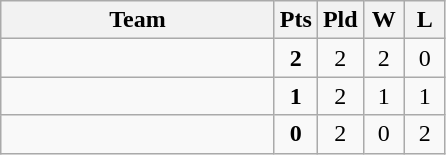<table class=wikitable style="text-align:center">
<tr>
<th width=175>Team</th>
<th width=20>Pts</th>
<th width=20>Pld</th>
<th width=20>W</th>
<th width=20>L</th>
</tr>
<tr>
<td style="text-align:left"></td>
<td><strong>2</strong></td>
<td>2</td>
<td>2</td>
<td>0</td>
</tr>
<tr>
<td style="text-align:left"></td>
<td><strong>1</strong></td>
<td>2</td>
<td>1</td>
<td>1</td>
</tr>
<tr>
<td style="text-align:left"></td>
<td><strong>0</strong></td>
<td>2</td>
<td>0</td>
<td>2</td>
</tr>
</table>
